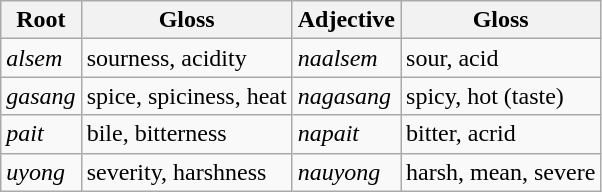<table class="wikitable" border="1">
<tr>
<th>Root</th>
<th>Gloss</th>
<th>Adjective</th>
<th>Gloss</th>
</tr>
<tr>
<td><em>alsem</em></td>
<td>sourness, acidity</td>
<td><em>naalsem</em></td>
<td>sour, acid</td>
</tr>
<tr>
<td><em>gasang</em></td>
<td>spice, spiciness, heat</td>
<td><em>nagasang</em></td>
<td>spicy, hot (taste)</td>
</tr>
<tr>
<td><em>pait</em></td>
<td>bile, bitterness</td>
<td><em>napait</em></td>
<td>bitter, acrid</td>
</tr>
<tr>
<td><em>uyong</em></td>
<td>severity, harshness</td>
<td><em>nauyong</em></td>
<td>harsh, mean, severe</td>
</tr>
</table>
